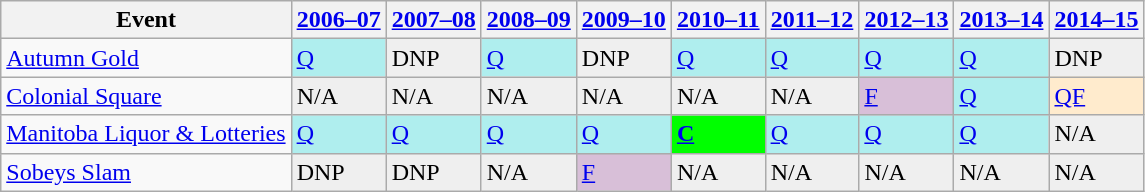<table class="wikitable" border="1">
<tr>
<th>Event</th>
<th><a href='#'>2006–07</a></th>
<th><a href='#'>2007–08</a></th>
<th><a href='#'>2008–09</a></th>
<th><a href='#'>2009–10</a></th>
<th><a href='#'>2010–11</a></th>
<th><a href='#'>2011–12</a></th>
<th><a href='#'>2012–13</a></th>
<th><a href='#'>2013–14</a></th>
<th><a href='#'>2014–15</a></th>
</tr>
<tr>
<td><a href='#'>Autumn Gold</a></td>
<td style="background:#afeeee;"><a href='#'>Q</a></td>
<td style="background:#EFEFEF;">DNP</td>
<td style="background:#afeeee;"><a href='#'>Q</a></td>
<td style="background:#EFEFEF;">DNP</td>
<td style="background:#afeeee;"><a href='#'>Q</a></td>
<td style="background:#afeeee;"><a href='#'>Q</a></td>
<td style="background:#afeeee;"><a href='#'>Q</a></td>
<td style="background:#afeeee;"><a href='#'>Q</a></td>
<td style="background:#EFEFEF;">DNP</td>
</tr>
<tr>
<td><a href='#'>Colonial Square</a></td>
<td style="background:#EFEFEF;">N/A</td>
<td style="background:#EFEFEF;">N/A</td>
<td style="background:#EFEFEF;">N/A</td>
<td style="background:#EFEFEF;">N/A</td>
<td style="background:#EFEFEF;">N/A</td>
<td style="background:#EFEFEF;">N/A</td>
<td style="background:#D8BFD8;"><a href='#'>F</a></td>
<td style="background:#afeeee;"><a href='#'>Q</a></td>
<td style="background:#ffebcd;"><a href='#'>QF</a></td>
</tr>
<tr>
<td><a href='#'>Manitoba Liquor & Lotteries</a></td>
<td style="background:#afeeee;"><a href='#'>Q</a></td>
<td style="background:#afeeee;"><a href='#'>Q</a></td>
<td style="background:#afeeee;"><a href='#'>Q</a></td>
<td style="background:#afeeee;"><a href='#'>Q</a></td>
<td style="background:#00ff00;"><strong><a href='#'>C</a></strong></td>
<td style="background:#afeeee;"><a href='#'>Q</a></td>
<td style="background:#afeeee;"><a href='#'>Q</a></td>
<td style="background:#afeeee;"><a href='#'>Q</a></td>
<td style="background:#EFEFEF;">N/A</td>
</tr>
<tr>
<td><a href='#'>Sobeys Slam</a></td>
<td style="background:#EFEFEF;">DNP</td>
<td style="background:#EFEFEF;">DNP</td>
<td style="background:#EFEFEF;">N/A</td>
<td style="background:#D8BFD8;"><a href='#'>F</a></td>
<td style="background:#EFEFEF;">N/A</td>
<td style="background:#EFEFEF;">N/A</td>
<td style="background:#EFEFEF;">N/A</td>
<td style="background:#EFEFEF;">N/A</td>
<td style="background:#EFEFEF;">N/A</td>
</tr>
</table>
